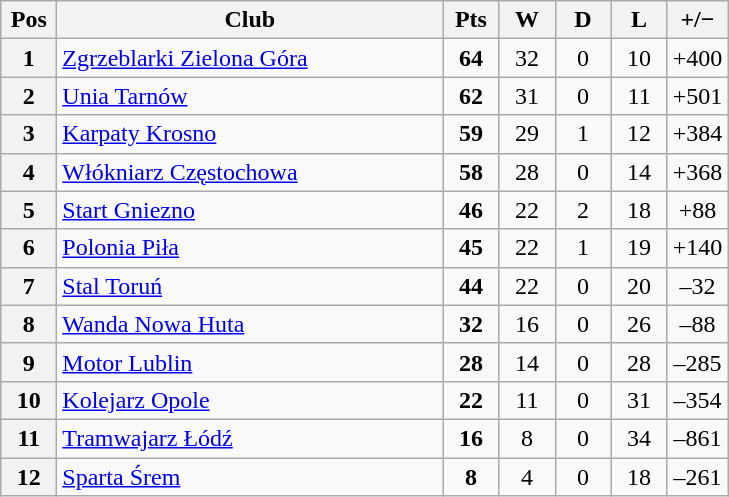<table class="wikitable">
<tr>
<th width=30>Pos</th>
<th width=250>Club</th>
<th width=30>Pts</th>
<th width=30>W</th>
<th width=30>D</th>
<th width=30>L</th>
<th width=30>+/−</th>
</tr>
<tr align=center>
<th>1</th>
<td align=left><a href='#'>Zgrzeblarki Zielona Góra</a></td>
<td><strong>64</strong></td>
<td>32</td>
<td>0</td>
<td>10</td>
<td>+400</td>
</tr>
<tr align=center>
<th>2</th>
<td align=left><a href='#'>Unia Tarnów</a></td>
<td><strong>62</strong></td>
<td>31</td>
<td>0</td>
<td>11</td>
<td>+501</td>
</tr>
<tr align=center>
<th>3</th>
<td align=left><a href='#'>Karpaty Krosno</a></td>
<td><strong>59</strong></td>
<td>29</td>
<td>1</td>
<td>12</td>
<td>+384</td>
</tr>
<tr align=center>
<th>4</th>
<td align=left><a href='#'>Włókniarz Częstochowa</a></td>
<td><strong>58</strong></td>
<td>28</td>
<td>0</td>
<td>14</td>
<td>+368</td>
</tr>
<tr align=center>
<th>5</th>
<td align=left><a href='#'>Start Gniezno</a></td>
<td><strong>46</strong></td>
<td>22</td>
<td>2</td>
<td>18</td>
<td>+88</td>
</tr>
<tr align=center>
<th>6</th>
<td align=left><a href='#'>Polonia Piła</a></td>
<td><strong>45</strong></td>
<td>22</td>
<td>1</td>
<td>19</td>
<td>+140</td>
</tr>
<tr align=center>
<th>7</th>
<td align=left><a href='#'>Stal Toruń</a></td>
<td><strong>44</strong></td>
<td>22</td>
<td>0</td>
<td>20</td>
<td>–32</td>
</tr>
<tr align=center>
<th>8</th>
<td align=left><a href='#'>Wanda Nowa Huta</a></td>
<td><strong>32</strong></td>
<td>16</td>
<td>0</td>
<td>26</td>
<td>–88</td>
</tr>
<tr align=center>
<th>9</th>
<td align=left><a href='#'>Motor Lublin</a></td>
<td><strong>28</strong></td>
<td>14</td>
<td>0</td>
<td>28</td>
<td>–285</td>
</tr>
<tr align=center>
<th>10</th>
<td align=left><a href='#'>Kolejarz Opole</a></td>
<td><strong>22</strong></td>
<td>11</td>
<td>0</td>
<td>31</td>
<td>–354</td>
</tr>
<tr align=center>
<th>11</th>
<td align=left><a href='#'>Tramwajarz Łódź</a></td>
<td><strong>16</strong></td>
<td>8</td>
<td>0</td>
<td>34</td>
<td>–861</td>
</tr>
<tr align=center>
<th>12</th>
<td align=left><a href='#'>Sparta Śrem</a></td>
<td><strong>8</strong></td>
<td>4</td>
<td>0</td>
<td>18</td>
<td>–261</td>
</tr>
</table>
